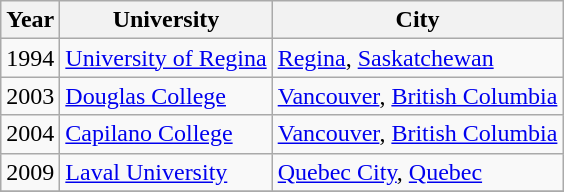<table class="wikitable">
<tr>
<th>Year</th>
<th>University</th>
<th>City</th>
</tr>
<tr>
<td>1994</td>
<td><a href='#'>University of Regina</a></td>
<td><a href='#'>Regina</a>, <a href='#'>Saskatchewan</a></td>
</tr>
<tr>
<td>2003</td>
<td><a href='#'>Douglas College</a></td>
<td><a href='#'>Vancouver</a>, <a href='#'>British Columbia</a></td>
</tr>
<tr>
<td>2004</td>
<td><a href='#'>Capilano College</a></td>
<td><a href='#'>Vancouver</a>, <a href='#'>British Columbia</a></td>
</tr>
<tr>
<td>2009</td>
<td><a href='#'>Laval University</a></td>
<td><a href='#'>Quebec City</a>, <a href='#'>Quebec</a></td>
</tr>
<tr>
</tr>
</table>
